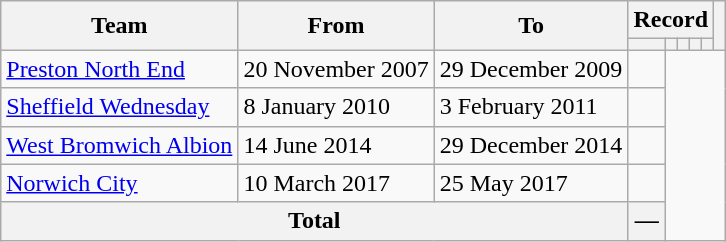<table class=wikitable style="text-align: center">
<tr>
<th rowspan=2>Team</th>
<th rowspan=2>From</th>
<th rowspan=2>To</th>
<th colspan=5>Record</th>
<th rowspan=2></th>
</tr>
<tr>
<th></th>
<th></th>
<th></th>
<th></th>
<th></th>
</tr>
<tr>
<td align=left><a href='#'>Preston North End</a></td>
<td align=left>20 November 2007</td>
<td align=left>29 December 2009<br></td>
<td></td>
</tr>
<tr>
<td align=left><a href='#'>Sheffield Wednesday</a></td>
<td align=left>8 January 2010</td>
<td align=left>3 February 2011<br></td>
<td></td>
</tr>
<tr>
<td align=left><a href='#'>West Bromwich Albion</a></td>
<td align=left>14 June 2014</td>
<td align=left>29 December 2014<br></td>
<td></td>
</tr>
<tr>
<td align=left><a href='#'>Norwich City</a></td>
<td align=left>10 March 2017</td>
<td align=left>25 May 2017<br></td>
<td></td>
</tr>
<tr>
<th colspan=3>Total<br></th>
<th>—</th>
</tr>
</table>
